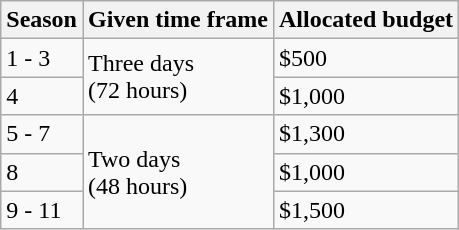<table class="wikitable">
<tr>
<th>Season</th>
<th>Given time frame</th>
<th>Allocated budget</th>
</tr>
<tr>
<td>1 - 3</td>
<td rowspan=2>Three days<br>(72 hours)</td>
<td>$500</td>
</tr>
<tr>
<td>4</td>
<td>$1,000</td>
</tr>
<tr>
<td>5 - 7</td>
<td rowspan=3>Two days<br>(48 hours)</td>
<td>$1,300</td>
</tr>
<tr>
<td>8</td>
<td>$1,000</td>
</tr>
<tr>
<td>9 - 11</td>
<td>$1,500</td>
</tr>
</table>
